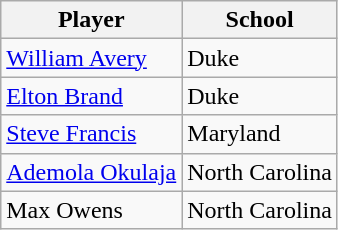<table class="wikitable sortable">
<tr>
<th>Player</th>
<th>School</th>
</tr>
<tr>
<td><a href='#'>William Avery</a></td>
<td>Duke</td>
</tr>
<tr>
<td><a href='#'>Elton Brand</a></td>
<td>Duke</td>
</tr>
<tr>
<td><a href='#'>Steve Francis</a></td>
<td>Maryland</td>
</tr>
<tr>
<td><a href='#'>Ademola Okulaja</a></td>
<td>North Carolina</td>
</tr>
<tr>
<td>Max Owens</td>
<td>North Carolina</td>
</tr>
</table>
